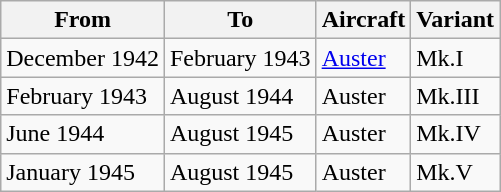<table class="wikitable">
<tr>
<th>From</th>
<th>To</th>
<th>Aircraft</th>
<th>Variant</th>
</tr>
<tr>
<td>December 1942</td>
<td>February 1943</td>
<td><a href='#'>Auster</a></td>
<td>Mk.I</td>
</tr>
<tr>
<td>February 1943</td>
<td>August 1944</td>
<td>Auster</td>
<td>Mk.III</td>
</tr>
<tr>
<td>June 1944</td>
<td>August 1945</td>
<td>Auster</td>
<td>Mk.IV</td>
</tr>
<tr>
<td>January 1945</td>
<td>August 1945</td>
<td>Auster</td>
<td>Mk.V</td>
</tr>
</table>
